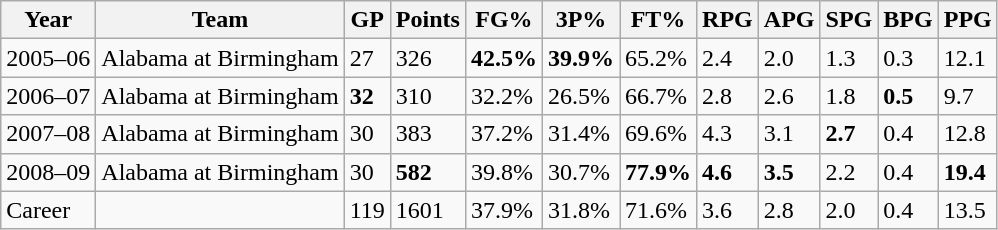<table class="wikitable">
<tr>
<th>Year</th>
<th>Team</th>
<th>GP</th>
<th>Points</th>
<th>FG%</th>
<th>3P%</th>
<th>FT%</th>
<th>RPG</th>
<th>APG</th>
<th>SPG</th>
<th>BPG</th>
<th>PPG</th>
</tr>
<tr>
<td>2005–06</td>
<td>Alabama at Birmingham</td>
<td>27</td>
<td>326</td>
<td><strong>42.5%</strong></td>
<td><strong>39.9%</strong></td>
<td>65.2%</td>
<td>2.4</td>
<td>2.0</td>
<td>1.3</td>
<td>0.3</td>
<td>12.1</td>
</tr>
<tr>
<td>2006–07</td>
<td>Alabama at Birmingham</td>
<td><strong>32</strong></td>
<td>310</td>
<td>32.2%</td>
<td>26.5%</td>
<td>66.7%</td>
<td>2.8</td>
<td>2.6</td>
<td>1.8</td>
<td><strong>0.5</strong></td>
<td>9.7</td>
</tr>
<tr>
<td>2007–08</td>
<td>Alabama at Birmingham</td>
<td>30</td>
<td>383</td>
<td>37.2%</td>
<td>31.4%</td>
<td>69.6%</td>
<td>4.3</td>
<td>3.1</td>
<td><strong>2.7</strong></td>
<td>0.4</td>
<td>12.8</td>
</tr>
<tr>
<td>2008–09</td>
<td>Alabama at Birmingham</td>
<td>30</td>
<td><strong>582</strong></td>
<td>39.8%</td>
<td>30.7%</td>
<td><strong>77.9%</strong></td>
<td><strong>4.6</strong></td>
<td><strong>3.5</strong></td>
<td>2.2</td>
<td>0.4</td>
<td><strong>19.4</strong></td>
</tr>
<tr>
<td>Career</td>
<td></td>
<td>119</td>
<td>1601</td>
<td>37.9%</td>
<td>31.8%</td>
<td>71.6%</td>
<td>3.6</td>
<td>2.8</td>
<td>2.0</td>
<td>0.4</td>
<td>13.5</td>
</tr>
</table>
